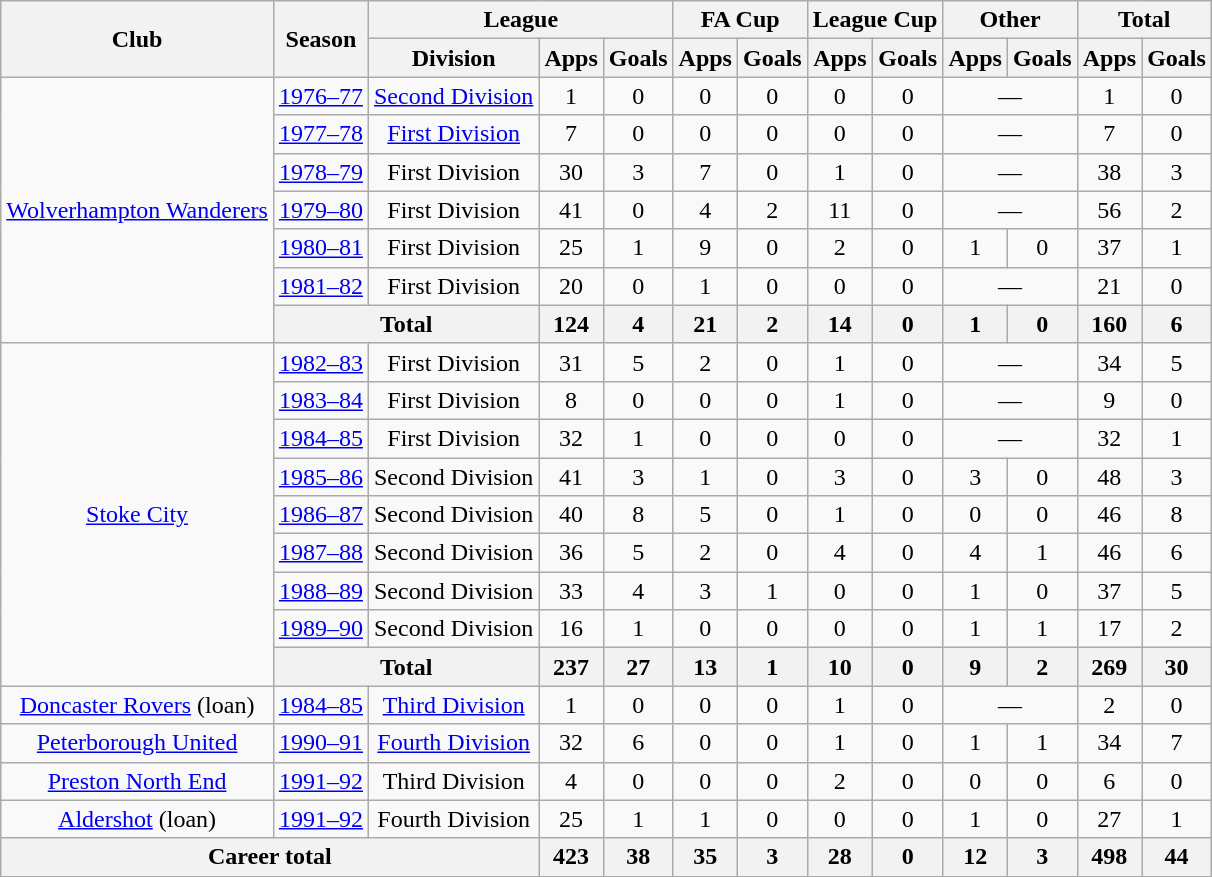<table class="wikitable" style="text-align: center;">
<tr>
<th rowspan="2">Club</th>
<th rowspan="2">Season</th>
<th colspan="3">League</th>
<th colspan="2">FA Cup</th>
<th colspan="2">League Cup</th>
<th colspan="2">Other</th>
<th colspan="2">Total</th>
</tr>
<tr>
<th>Division</th>
<th>Apps</th>
<th>Goals</th>
<th>Apps</th>
<th>Goals</th>
<th>Apps</th>
<th>Goals</th>
<th>Apps</th>
<th>Goals</th>
<th>Apps</th>
<th>Goals</th>
</tr>
<tr>
<td rowspan="7"><a href='#'>Wolverhampton Wanderers</a></td>
<td><a href='#'>1976–77</a></td>
<td><a href='#'>Second Division</a></td>
<td>1</td>
<td>0</td>
<td>0</td>
<td>0</td>
<td>0</td>
<td>0</td>
<td colspan="2">—</td>
<td>1</td>
<td>0</td>
</tr>
<tr>
<td><a href='#'>1977–78</a></td>
<td><a href='#'>First Division</a></td>
<td>7</td>
<td>0</td>
<td>0</td>
<td>0</td>
<td>0</td>
<td>0</td>
<td colspan="2">—</td>
<td>7</td>
<td>0</td>
</tr>
<tr>
<td><a href='#'>1978–79</a></td>
<td>First Division</td>
<td>30</td>
<td>3</td>
<td>7</td>
<td>0</td>
<td>1</td>
<td>0</td>
<td colspan="2">—</td>
<td>38</td>
<td>3</td>
</tr>
<tr>
<td><a href='#'>1979–80</a></td>
<td>First Division</td>
<td>41</td>
<td>0</td>
<td>4</td>
<td>2</td>
<td>11</td>
<td>0</td>
<td colspan="2">—</td>
<td>56</td>
<td>2</td>
</tr>
<tr>
<td><a href='#'>1980–81</a></td>
<td>First Division</td>
<td>25</td>
<td>1</td>
<td>9</td>
<td>0</td>
<td>2</td>
<td>0</td>
<td>1</td>
<td>0</td>
<td>37</td>
<td>1</td>
</tr>
<tr>
<td><a href='#'>1981–82</a></td>
<td>First Division</td>
<td>20</td>
<td>0</td>
<td>1</td>
<td>0</td>
<td>0</td>
<td>0</td>
<td colspan="2">—</td>
<td>21</td>
<td>0</td>
</tr>
<tr>
<th colspan="2">Total</th>
<th>124</th>
<th>4</th>
<th>21</th>
<th>2</th>
<th>14</th>
<th>0</th>
<th>1</th>
<th>0</th>
<th>160</th>
<th>6</th>
</tr>
<tr>
<td rowspan="9"><a href='#'>Stoke City</a></td>
<td><a href='#'>1982–83</a></td>
<td>First Division</td>
<td>31</td>
<td>5</td>
<td>2</td>
<td>0</td>
<td>1</td>
<td>0</td>
<td colspan="2">—</td>
<td>34</td>
<td>5</td>
</tr>
<tr>
<td><a href='#'>1983–84</a></td>
<td>First Division</td>
<td>8</td>
<td>0</td>
<td>0</td>
<td>0</td>
<td>1</td>
<td>0</td>
<td colspan="2">—</td>
<td>9</td>
<td>0</td>
</tr>
<tr>
<td><a href='#'>1984–85</a></td>
<td>First Division</td>
<td>32</td>
<td>1</td>
<td>0</td>
<td>0</td>
<td>0</td>
<td>0</td>
<td colspan="2">—</td>
<td>32</td>
<td>1</td>
</tr>
<tr>
<td><a href='#'>1985–86</a></td>
<td>Second Division</td>
<td>41</td>
<td>3</td>
<td>1</td>
<td>0</td>
<td>3</td>
<td>0</td>
<td>3</td>
<td>0</td>
<td>48</td>
<td>3</td>
</tr>
<tr>
<td><a href='#'>1986–87</a></td>
<td>Second Division</td>
<td>40</td>
<td>8</td>
<td>5</td>
<td>0</td>
<td>1</td>
<td>0</td>
<td>0</td>
<td>0</td>
<td>46</td>
<td>8</td>
</tr>
<tr>
<td><a href='#'>1987–88</a></td>
<td>Second Division</td>
<td>36</td>
<td>5</td>
<td>2</td>
<td>0</td>
<td>4</td>
<td>0</td>
<td>4</td>
<td>1</td>
<td>46</td>
<td>6</td>
</tr>
<tr>
<td><a href='#'>1988–89</a></td>
<td>Second Division</td>
<td>33</td>
<td>4</td>
<td>3</td>
<td>1</td>
<td>0</td>
<td>0</td>
<td>1</td>
<td>0</td>
<td>37</td>
<td>5</td>
</tr>
<tr>
<td><a href='#'>1989–90</a></td>
<td>Second Division</td>
<td>16</td>
<td>1</td>
<td>0</td>
<td>0</td>
<td>0</td>
<td>0</td>
<td>1</td>
<td>1</td>
<td>17</td>
<td>2</td>
</tr>
<tr>
<th colspan="2">Total</th>
<th>237</th>
<th>27</th>
<th>13</th>
<th>1</th>
<th>10</th>
<th>0</th>
<th>9</th>
<th>2</th>
<th>269</th>
<th>30</th>
</tr>
<tr>
<td><a href='#'>Doncaster Rovers</a> (loan)</td>
<td><a href='#'>1984–85</a></td>
<td><a href='#'>Third Division</a></td>
<td>1</td>
<td>0</td>
<td>0</td>
<td>0</td>
<td>1</td>
<td>0</td>
<td colspan="2">—</td>
<td>2</td>
<td>0</td>
</tr>
<tr>
<td><a href='#'>Peterborough United</a></td>
<td><a href='#'>1990–91</a></td>
<td><a href='#'>Fourth Division</a></td>
<td>32</td>
<td>6</td>
<td>0</td>
<td>0</td>
<td>1</td>
<td>0</td>
<td>1</td>
<td>1</td>
<td>34</td>
<td>7</td>
</tr>
<tr>
<td><a href='#'>Preston North End</a></td>
<td><a href='#'>1991–92</a></td>
<td>Third Division</td>
<td>4</td>
<td>0</td>
<td>0</td>
<td>0</td>
<td>2</td>
<td>0</td>
<td>0</td>
<td>0</td>
<td>6</td>
<td>0</td>
</tr>
<tr>
<td><a href='#'>Aldershot</a> (loan)</td>
<td><a href='#'>1991–92</a></td>
<td>Fourth Division</td>
<td>25</td>
<td>1</td>
<td>1</td>
<td>0</td>
<td>0</td>
<td>0</td>
<td>1</td>
<td>0</td>
<td>27</td>
<td>1</td>
</tr>
<tr>
<th colspan="3">Career total</th>
<th>423</th>
<th>38</th>
<th>35</th>
<th>3</th>
<th>28</th>
<th>0</th>
<th>12</th>
<th>3</th>
<th>498</th>
<th>44</th>
</tr>
</table>
